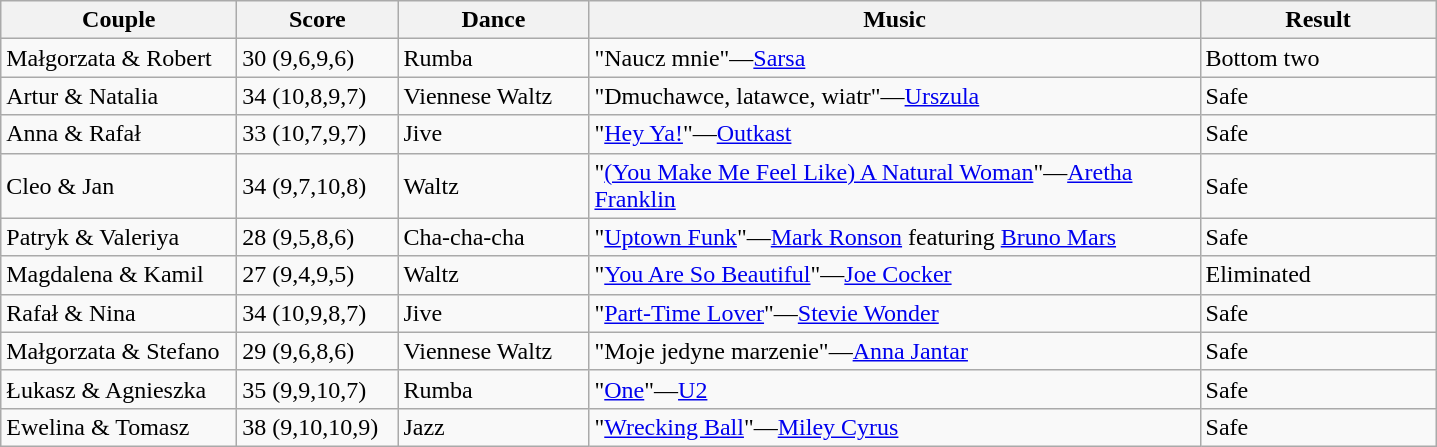<table class="wikitable">
<tr>
<th style="width:150px;">Couple</th>
<th style="width:100px;">Score</th>
<th style="width:120px;">Dance</th>
<th style="width:400px;">Music</th>
<th style="width:150px;">Result</th>
</tr>
<tr>
<td>Małgorzata & Robert</td>
<td>30 (9,6,9,6)</td>
<td>Rumba</td>
<td>"Naucz mnie"—<a href='#'>Sarsa</a></td>
<td>Bottom two</td>
</tr>
<tr>
<td>Artur & Natalia</td>
<td>34 (10,8,9,7)</td>
<td>Viennese Waltz</td>
<td>"Dmuchawce, latawce, wiatr"—<a href='#'>Urszula</a></td>
<td>Safe</td>
</tr>
<tr>
<td>Anna & Rafał</td>
<td>33 (10,7,9,7)</td>
<td>Jive</td>
<td>"<a href='#'>Hey Ya!</a>"—<a href='#'>Outkast</a></td>
<td>Safe</td>
</tr>
<tr>
<td>Cleo & Jan</td>
<td>34 (9,7,10,8)</td>
<td>Waltz</td>
<td>"<a href='#'>(You Make Me Feel Like) A Natural Woman</a>"—<a href='#'>Aretha Franklin</a></td>
<td>Safe</td>
</tr>
<tr>
<td>Patryk & Valeriya</td>
<td>28 (9,5,8,6)</td>
<td>Cha-cha-cha</td>
<td>"<a href='#'>Uptown Funk</a>"—<a href='#'>Mark Ronson</a> featuring <a href='#'>Bruno Mars</a></td>
<td>Safe</td>
</tr>
<tr>
<td>Magdalena & Kamil</td>
<td>27 (9,4,9,5)</td>
<td>Waltz</td>
<td>"<a href='#'>You Are So Beautiful</a>"—<a href='#'>Joe Cocker</a></td>
<td>Eliminated</td>
</tr>
<tr>
<td>Rafał & Nina</td>
<td>34 (10,9,8,7)</td>
<td>Jive</td>
<td>"<a href='#'>Part-Time Lover</a>"—<a href='#'>Stevie Wonder</a></td>
<td>Safe</td>
</tr>
<tr>
<td>Małgorzata & Stefano</td>
<td>29 (9,6,8,6)</td>
<td>Viennese Waltz</td>
<td>"Moje jedyne marzenie"—<a href='#'>Anna Jantar</a></td>
<td>Safe</td>
</tr>
<tr>
<td>Łukasz & Agnieszka</td>
<td>35 (9,9,10,7)</td>
<td>Rumba</td>
<td>"<a href='#'>One</a>"—<a href='#'>U2</a></td>
<td>Safe</td>
</tr>
<tr>
<td>Ewelina & Tomasz</td>
<td>38 (9,10,10,9)</td>
<td>Jazz</td>
<td>"<a href='#'>Wrecking Ball</a>"—<a href='#'>Miley Cyrus</a></td>
<td>Safe</td>
</tr>
</table>
